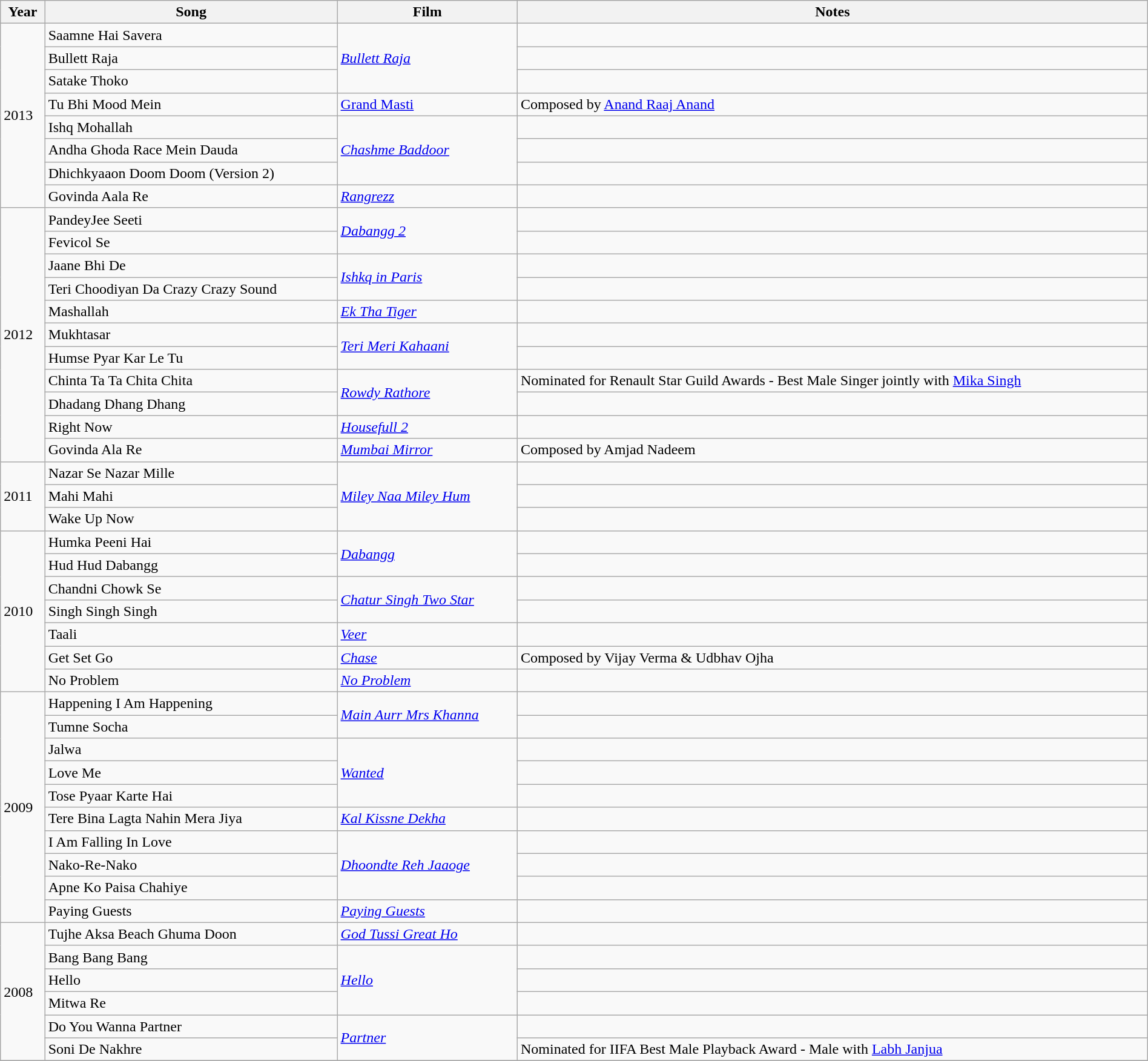<table class="wikitable" width="100%">
<tr>
<th>Year</th>
<th>Song</th>
<th>Film</th>
<th>Notes</th>
</tr>
<tr>
<td rowspan="8">2013</td>
<td>Saamne Hai Savera</td>
<td rowspan=3><em><a href='#'>Bullett Raja</a></em></td>
<td></td>
</tr>
<tr>
<td>Bullett Raja</td>
<td></td>
</tr>
<tr>
<td>Satake Thoko</td>
<td></td>
</tr>
<tr>
<td>Tu Bhi Mood Mein</td>
<td><a href='#'>Grand Masti</a></td>
<td>Composed by <a href='#'>Anand Raaj Anand</a></td>
</tr>
<tr>
<td>Ishq Mohallah</td>
<td rowspan=3><em><a href='#'>Chashme Baddoor</a></em></td>
<td></td>
</tr>
<tr>
<td>Andha Ghoda Race Mein Dauda</td>
<td></td>
</tr>
<tr>
<td>Dhichkyaaon Doom Doom (Version 2)</td>
<td></td>
</tr>
<tr>
<td>Govinda Aala Re</td>
<td><em><a href='#'>Rangrezz</a></em></td>
<td></td>
</tr>
<tr>
<td rowspan="11">2012</td>
<td>PandeyJee Seeti</td>
<td rowspan=2><em><a href='#'>Dabangg 2</a></em></td>
<td></td>
</tr>
<tr>
<td>Fevicol Se</td>
<td></td>
</tr>
<tr>
<td>Jaane Bhi De</td>
<td rowspan= 2><em><a href='#'>Ishkq in Paris</a></em></td>
<td></td>
</tr>
<tr>
<td>Teri Choodiyan Da Crazy Crazy Sound</td>
<td></td>
</tr>
<tr>
<td>Mashallah</td>
<td><em><a href='#'>Ek Tha Tiger</a></em></td>
<td></td>
</tr>
<tr>
<td>Mukhtasar</td>
<td rowspan=2><em><a href='#'>Teri Meri Kahaani</a></em></td>
<td></td>
</tr>
<tr>
<td>Humse Pyar Kar Le Tu</td>
<td></td>
</tr>
<tr>
<td>Chinta Ta Ta Chita Chita</td>
<td rowspan=2><em><a href='#'>Rowdy Rathore</a></em></td>
<td>Nominated for Renault Star Guild Awards - Best Male Singer jointly with <a href='#'>Mika Singh</a></td>
</tr>
<tr>
<td>Dhadang Dhang Dhang</td>
<td></td>
</tr>
<tr>
<td>Right Now</td>
<td><em><a href='#'>Housefull 2</a></em></td>
<td></td>
</tr>
<tr>
<td>Govinda Ala Re</td>
<td><em><a href='#'>Mumbai Mirror</a></em></td>
<td>Composed by Amjad Nadeem</td>
</tr>
<tr>
<td rowspan="3">2011</td>
<td>Nazar Se Nazar Mille</td>
<td rowspan=3><em><a href='#'>Miley Naa Miley Hum</a></em></td>
<td></td>
</tr>
<tr>
<td>Mahi Mahi</td>
<td></td>
</tr>
<tr>
<td>Wake Up Now</td>
<td></td>
</tr>
<tr>
<td rowspan="7">2010</td>
<td>Humka Peeni Hai</td>
<td rowspan=2><em><a href='#'>Dabangg</a></em></td>
<td></td>
</tr>
<tr>
<td>Hud Hud Dabangg</td>
<td></td>
</tr>
<tr>
<td>Chandni Chowk Se</td>
<td rowspan=2><em><a href='#'>Chatur Singh Two Star</a></em></td>
<td></td>
</tr>
<tr>
<td>Singh Singh Singh</td>
<td></td>
</tr>
<tr>
<td>Taali</td>
<td><em><a href='#'>Veer</a></em></td>
<td></td>
</tr>
<tr>
<td>Get Set Go</td>
<td><em><a href='#'>Chase</a></em></td>
<td>Composed by Vijay Verma & Udbhav Ojha</td>
</tr>
<tr>
<td>No Problem</td>
<td><em><a href='#'>No Problem</a></em></td>
</tr>
<tr>
<td rowspan="10">2009</td>
<td>Happening I Am Happening</td>
<td rowspan=2><em><a href='#'>Main Aurr Mrs Khanna</a></em></td>
<td></td>
</tr>
<tr>
<td>Tumne Socha</td>
<td></td>
</tr>
<tr>
<td>Jalwa</td>
<td rowspan=3><em><a href='#'>Wanted</a></em></td>
<td></td>
</tr>
<tr>
<td>Love Me</td>
<td></td>
</tr>
<tr>
<td>Tose Pyaar Karte Hai</td>
<td></td>
</tr>
<tr>
<td>Tere Bina Lagta Nahin Mera Jiya</td>
<td><em><a href='#'>Kal Kissne Dekha</a></em></td>
<td></td>
</tr>
<tr>
<td>I Am Falling In Love</td>
<td rowspan=3><em><a href='#'>Dhoondte Reh Jaaoge</a></em></td>
<td></td>
</tr>
<tr>
<td>Nako-Re-Nako</td>
<td></td>
</tr>
<tr>
<td>Apne Ko Paisa Chahiye</td>
<td></td>
</tr>
<tr>
<td>Paying Guests</td>
<td><em><a href='#'>Paying Guests</a></em></td>
<td></td>
</tr>
<tr>
<td rowspan="6">2008</td>
<td>Tujhe Aksa Beach Ghuma Doon</td>
<td><em><a href='#'>God Tussi Great Ho</a></em></td>
<td></td>
</tr>
<tr>
<td>Bang Bang Bang</td>
<td rowspan=3><em><a href='#'>Hello</a></em></td>
<td></td>
</tr>
<tr>
<td>Hello</td>
<td></td>
</tr>
<tr>
<td>Mitwa Re</td>
<td></td>
</tr>
<tr>
<td>Do You Wanna Partner</td>
<td rowspan=2><em><a href='#'>Partner</a></em></td>
<td></td>
</tr>
<tr>
<td>Soni De Nakhre</td>
<td>Nominated for IIFA Best Male Playback Award - Male with <a href='#'>Labh Janjua</a></td>
</tr>
<tr>
</tr>
</table>
